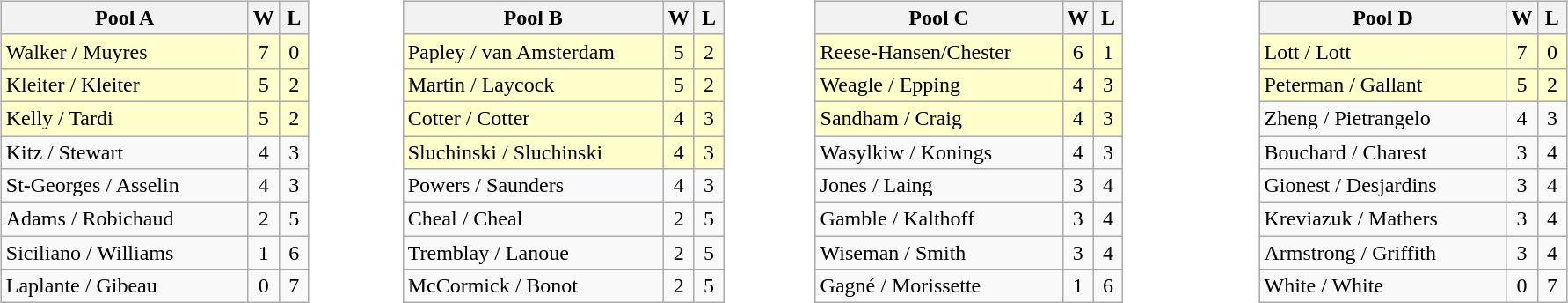<table>
<tr>
<td width=10% valign="top"><br><table class="wikitable" style="text-align: center;">
<tr>
<th width=180>Pool A</th>
<th width=15>W</th>
<th width=15>L</th>
</tr>
<tr bgcolor=#ffffcc>
<td style="text-align: left;"> Walker / Muyres</td>
<td>7</td>
<td>0</td>
</tr>
<tr bgcolor=#ffffcc>
<td style="text-align: left;"> Kleiter / Kleiter</td>
<td>5</td>
<td>2</td>
</tr>
<tr bgcolor=#ffffcc>
<td style="text-align: left;"> Kelly / Tardi</td>
<td>5</td>
<td>2</td>
</tr>
<tr>
<td style="text-align: left;"> Kitz / Stewart</td>
<td>4</td>
<td>3</td>
</tr>
<tr>
<td style="text-align: left;"> St-Georges / Asselin</td>
<td>4</td>
<td>3</td>
</tr>
<tr>
<td style="text-align: left;"> Adams / Robichaud</td>
<td>2</td>
<td>5</td>
</tr>
<tr>
<td style="text-align: left;"> Siciliano / Williams</td>
<td>1</td>
<td>6</td>
</tr>
<tr>
<td style="text-align: left;"> Laplante / Gibeau</td>
<td>0</td>
<td>7</td>
</tr>
</table>
</td>
<td valign=top width=10%><br><table class="wikitable" style="text-align: center;">
<tr>
<th width=190>Pool B</th>
<th width=15>W</th>
<th width=15>L</th>
</tr>
<tr bgcolor=#ffffcc>
<td style="text-align: left;"> Papley / van Amsterdam</td>
<td>5</td>
<td>2</td>
</tr>
<tr bgcolor=#ffffcc>
<td style="text-align: left;"> Martin / Laycock</td>
<td>5</td>
<td>2</td>
</tr>
<tr bgcolor=#ffffcc>
<td style="text-align: left;"> Cotter / Cotter</td>
<td>4</td>
<td>3</td>
</tr>
<tr bgcolor=#ffffcc>
<td style="text-align: left;"> Sluchinski / Sluchinski</td>
<td>4</td>
<td>3</td>
</tr>
<tr>
<td style="text-align: left;"> Powers / Saunders</td>
<td>4</td>
<td>3</td>
</tr>
<tr>
<td style="text-align: left;"> Cheal / Cheal</td>
<td>2</td>
<td>5</td>
</tr>
<tr>
<td style="text-align: left;"> Tremblay / Lanoue</td>
<td>2</td>
<td>5</td>
</tr>
<tr>
<td style="text-align: left;"> McCormick / Bonot</td>
<td>2</td>
<td>5</td>
</tr>
</table>
</td>
<td valign=top width=10%><br><table class="wikitable" style="text-align: center;">
<tr>
<th width=180>Pool C</th>
<th width=15>W</th>
<th width=15>L</th>
</tr>
<tr bgcolor=#ffffcc>
<td style="text-align: left;"> Reese-Hansen/Chester</td>
<td>6</td>
<td>1</td>
</tr>
<tr bgcolor=#ffffcc>
<td style="text-align: left;"> Weagle / Epping</td>
<td>4</td>
<td>3</td>
</tr>
<tr bgcolor=#ffffcc>
<td style="text-align: left;"> Sandham / Craig</td>
<td>4</td>
<td>3</td>
</tr>
<tr>
<td style="text-align: left;"> Wasylkiw / Konings</td>
<td>4</td>
<td>3</td>
</tr>
<tr>
<td style="text-align: left;"> Jones / Laing</td>
<td>3</td>
<td>4</td>
</tr>
<tr>
<td style="text-align: left;"> Gamble / Kalthoff</td>
<td>3</td>
<td>4</td>
</tr>
<tr>
<td style="text-align: left;"> Wiseman / Smith</td>
<td>3</td>
<td>4</td>
</tr>
<tr>
<td style="text-align: left;"> Gagné / Morissette</td>
<td>1</td>
<td>6</td>
</tr>
</table>
</td>
<td valign=top width=10%><br><table class="wikitable" style="text-align: center;">
<tr>
<th width=180>Pool D</th>
<th width=15>W</th>
<th width=15>L</th>
</tr>
<tr bgcolor=#ffffcc>
<td style="text-align: left;"> Lott / Lott</td>
<td>7</td>
<td>0</td>
</tr>
<tr bgcolor=#ffffcc>
<td style="text-align: left;"> Peterman / Gallant</td>
<td>5</td>
<td>2</td>
</tr>
<tr>
<td style="text-align: left;"> Zheng / Pietrangelo</td>
<td>4</td>
<td>3</td>
</tr>
<tr>
<td style="text-align: left;"> Bouchard / Charest</td>
<td>3</td>
<td>4</td>
</tr>
<tr>
<td style="text-align: left;"> Gionest / Desjardins</td>
<td>3</td>
<td>4</td>
</tr>
<tr>
<td style="text-align: left;"> Kreviazuk / Mathers</td>
<td>3</td>
<td>4</td>
</tr>
<tr>
<td style="text-align: left;"> Armstrong / Griffith</td>
<td>3</td>
<td>4</td>
</tr>
<tr>
<td style="text-align: left;"> White / White</td>
<td>0</td>
<td>7</td>
</tr>
</table>
</td>
</tr>
</table>
